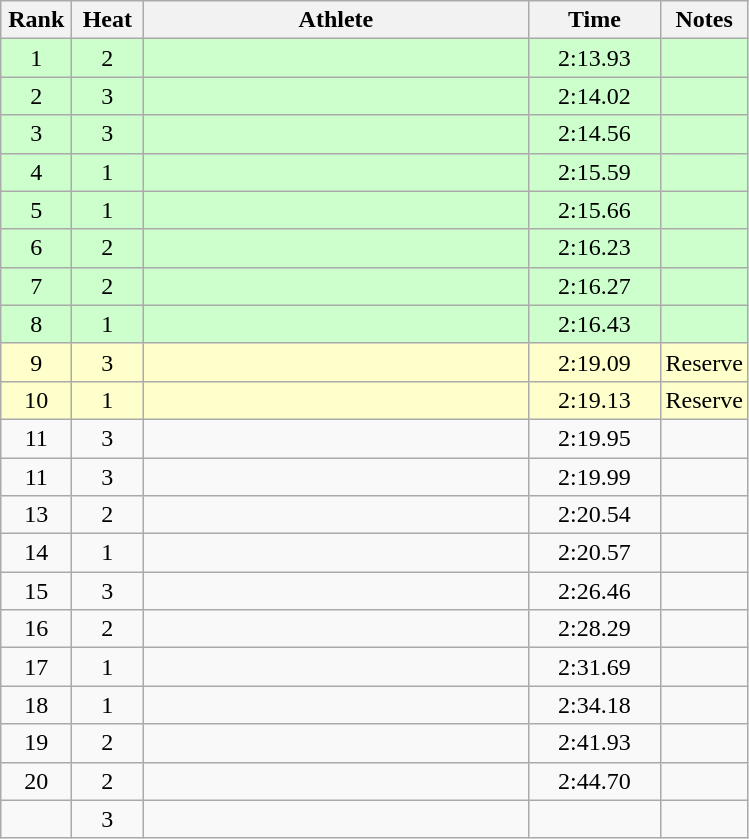<table class="wikitable" style="text-align:center">
<tr>
<th width=40>Rank</th>
<th width=40>Heat</th>
<th width=250>Athlete</th>
<th width=80>Time</th>
<th width=50>Notes</th>
</tr>
<tr bgcolor=ccffcc>
<td>1</td>
<td>2</td>
<td align=left></td>
<td>2:13.93</td>
<td></td>
</tr>
<tr bgcolor=ccffcc>
<td>2</td>
<td>3</td>
<td align=left></td>
<td>2:14.02</td>
<td></td>
</tr>
<tr bgcolor=ccffcc>
<td>3</td>
<td>3</td>
<td align=left></td>
<td>2:14.56</td>
<td></td>
</tr>
<tr bgcolor=ccffcc>
<td>4</td>
<td>1</td>
<td align=left></td>
<td>2:15.59</td>
<td></td>
</tr>
<tr bgcolor=ccffcc>
<td>5</td>
<td>1</td>
<td align=left></td>
<td>2:15.66</td>
<td></td>
</tr>
<tr bgcolor=ccffcc>
<td>6</td>
<td>2</td>
<td align=left></td>
<td>2:16.23</td>
<td></td>
</tr>
<tr bgcolor=ccffcc>
<td>7</td>
<td>2</td>
<td align=left></td>
<td>2:16.27</td>
<td></td>
</tr>
<tr bgcolor=ccffcc>
<td>8</td>
<td>1</td>
<td align=left></td>
<td>2:16.43</td>
<td></td>
</tr>
<tr bgcolor=ffffcc>
<td>9</td>
<td>3</td>
<td align=left></td>
<td>2:19.09</td>
<td>Reserve</td>
</tr>
<tr bgcolor=ffffcc>
<td>10</td>
<td>1</td>
<td align=left></td>
<td>2:19.13</td>
<td>Reserve</td>
</tr>
<tr>
<td>11</td>
<td>3</td>
<td align=left></td>
<td>2:19.95</td>
<td></td>
</tr>
<tr>
<td>11</td>
<td>3</td>
<td align=left></td>
<td>2:19.99</td>
<td></td>
</tr>
<tr>
<td>13</td>
<td>2</td>
<td align=left></td>
<td>2:20.54</td>
<td></td>
</tr>
<tr>
<td>14</td>
<td>1</td>
<td align=left></td>
<td>2:20.57</td>
<td></td>
</tr>
<tr>
<td>15</td>
<td>3</td>
<td align=left></td>
<td>2:26.46</td>
<td></td>
</tr>
<tr>
<td>16</td>
<td>2</td>
<td align=left></td>
<td>2:28.29</td>
<td></td>
</tr>
<tr>
<td>17</td>
<td>1</td>
<td align=left></td>
<td>2:31.69</td>
<td></td>
</tr>
<tr>
<td>18</td>
<td>1</td>
<td align=left></td>
<td>2:34.18</td>
<td></td>
</tr>
<tr>
<td>19</td>
<td>2</td>
<td align=left></td>
<td>2:41.93</td>
<td></td>
</tr>
<tr>
<td>20</td>
<td>2</td>
<td align=left></td>
<td>2:44.70</td>
<td></td>
</tr>
<tr>
<td></td>
<td>3</td>
<td align=left></td>
<td></td>
<td></td>
</tr>
</table>
